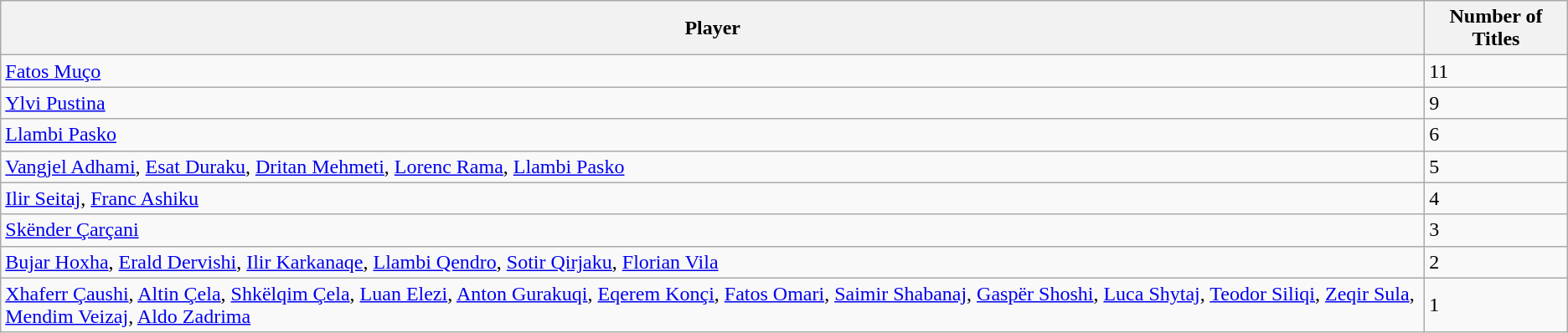<table class="wikitable">
<tr>
<th>Player</th>
<th>Number of Titles</th>
</tr>
<tr>
<td><a href='#'>Fatos Muço</a></td>
<td>11</td>
</tr>
<tr>
<td><a href='#'>Ylvi Pustina</a></td>
<td>9</td>
</tr>
<tr>
<td><a href='#'>Llambi Pasko</a></td>
<td>6</td>
</tr>
<tr>
<td><a href='#'>Vangjel Adhami</a>, <a href='#'>Esat Duraku</a>, <a href='#'>Dritan Mehmeti</a>, <a href='#'>Lorenc Rama</a>, <a href='#'>Llambi Pasko</a></td>
<td>5</td>
</tr>
<tr>
<td><a href='#'>Ilir Seitaj</a>, <a href='#'>Franc Ashiku</a></td>
<td>4</td>
</tr>
<tr>
<td><a href='#'>Skënder Çarçani</a></td>
<td>3</td>
</tr>
<tr>
<td><a href='#'>Bujar Hoxha</a>, <a href='#'>Erald Dervishi</a>, <a href='#'>Ilir Karkanaqe</a>, <a href='#'>Llambi Qendro</a>, <a href='#'>Sotir Qirjaku</a>, <a href='#'>Florian Vila</a></td>
<td>2</td>
</tr>
<tr>
<td><a href='#'>Xhaferr Çaushi</a>, <a href='#'>Altin Çela</a>, <a href='#'>Shkëlqim Çela</a>, <a href='#'>Luan Elezi</a>, <a href='#'>Anton Gurakuqi</a>, <a href='#'>Eqerem Konçi</a>, <a href='#'>Fatos Omari</a>, <a href='#'>Saimir Shabanaj</a>, <a href='#'>Gaspër Shoshi</a>, <a href='#'>Luca Shytaj</a>, <a href='#'>Teodor Siliqi</a>, <a href='#'>Zeqir Sula</a>, <a href='#'>Mendim Veizaj</a>, <a href='#'>Aldo Zadrima</a></td>
<td>1</td>
</tr>
</table>
